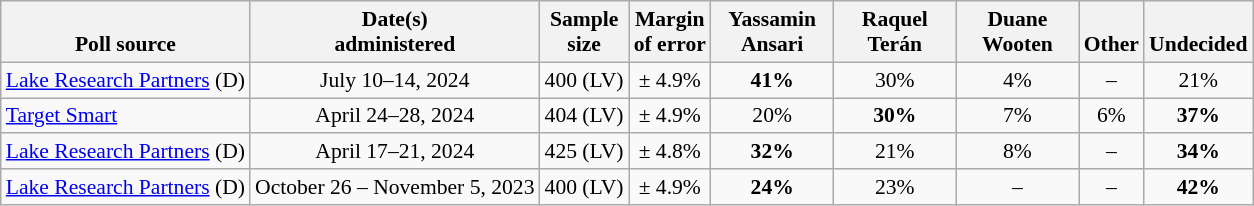<table class="wikitable" style="font-size:90%;text-align:center;">
<tr style="vertical-align:bottom">
<th>Poll source</th>
<th>Date(s)<br>administered</th>
<th>Sample<br>size</th>
<th>Margin<br>of error</th>
<th style="width:75px;">Yassamin<br>Ansari</th>
<th style="width:75px;">Raquel<br>Terán</th>
<th style="width:75px;">Duane<br>Wooten</th>
<th>Other</th>
<th>Undecided</th>
</tr>
<tr>
<td style="text-align:left;"><a href='#'>Lake Research Partners</a> (D)</td>
<td>July 10–14, 2024</td>
<td>400 (LV)</td>
<td>± 4.9%</td>
<td><strong>41%</strong></td>
<td>30%</td>
<td>4%</td>
<td>–</td>
<td>21%</td>
</tr>
<tr>
<td style="text-align:left;"><a href='#'>Target Smart</a></td>
<td>April 24–28, 2024</td>
<td>404 (LV)</td>
<td>± 4.9%</td>
<td>20%</td>
<td><strong>30%</strong></td>
<td>7%</td>
<td>6%</td>
<td><strong>37%</strong></td>
</tr>
<tr>
<td style="text-align:left;"><a href='#'>Lake Research Partners</a> (D)</td>
<td>April 17–21, 2024</td>
<td>425 (LV)</td>
<td>± 4.8%</td>
<td><strong>32%</strong></td>
<td>21%</td>
<td>8%</td>
<td align=center>–</td>
<td><strong>34%</strong></td>
</tr>
<tr>
<td style="text-align:left;"><a href='#'>Lake Research Partners</a> (D)</td>
<td>October 26 – November 5, 2023</td>
<td>400 (LV)</td>
<td>± 4.9%</td>
<td><strong>24%</strong></td>
<td>23%</td>
<td>–</td>
<td align=center>–</td>
<td><strong>42%</strong></td>
</tr>
</table>
